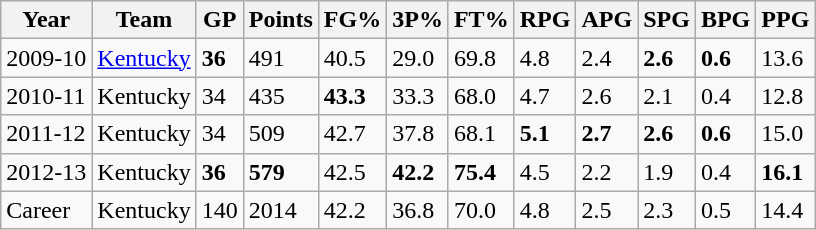<table class="wikitable">
<tr>
<th>Year</th>
<th>Team</th>
<th>GP</th>
<th>Points</th>
<th>FG%</th>
<th>3P%</th>
<th>FT%</th>
<th>RPG</th>
<th>APG</th>
<th>SPG</th>
<th>BPG</th>
<th>PPG</th>
</tr>
<tr>
<td>2009-10</td>
<td><a href='#'>Kentucky</a></td>
<td><strong>36</strong></td>
<td>491</td>
<td>40.5</td>
<td>29.0</td>
<td>69.8</td>
<td>4.8</td>
<td>2.4</td>
<td><strong>2.6</strong></td>
<td><strong>0.6</strong></td>
<td>13.6</td>
</tr>
<tr>
<td>2010-11</td>
<td>Kentucky</td>
<td>34</td>
<td>435</td>
<td><strong>43.3</strong></td>
<td>33.3</td>
<td>68.0</td>
<td>4.7</td>
<td>2.6</td>
<td>2.1</td>
<td>0.4</td>
<td>12.8</td>
</tr>
<tr>
<td>2011-12</td>
<td>Kentucky</td>
<td>34</td>
<td>509</td>
<td>42.7</td>
<td>37.8</td>
<td>68.1</td>
<td><strong>5.1</strong></td>
<td><strong>2.7</strong></td>
<td><strong>2.6</strong></td>
<td><strong>0.6</strong></td>
<td>15.0</td>
</tr>
<tr>
<td>2012-13</td>
<td>Kentucky</td>
<td><strong>36</strong></td>
<td><strong>579</strong></td>
<td>42.5</td>
<td><strong>42.2</strong></td>
<td><strong>75.4</strong></td>
<td>4.5</td>
<td>2.2</td>
<td>1.9</td>
<td>0.4</td>
<td><strong>16.1</strong></td>
</tr>
<tr>
<td>Career</td>
<td>Kentucky</td>
<td>140</td>
<td>2014</td>
<td>42.2</td>
<td>36.8</td>
<td>70.0</td>
<td>4.8</td>
<td>2.5</td>
<td>2.3</td>
<td>0.5</td>
<td>14.4</td>
</tr>
</table>
